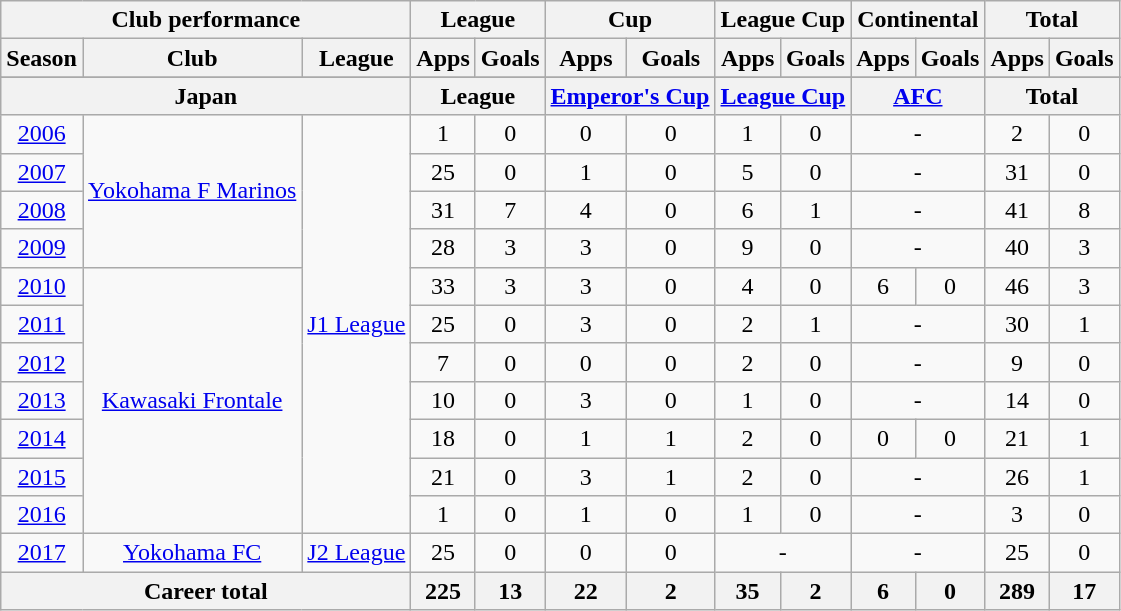<table class="wikitable" style="text-align:center">
<tr>
<th colspan=3>Club performance</th>
<th colspan=2>League</th>
<th colspan=2>Cup</th>
<th colspan=2>League Cup</th>
<th colspan=2>Continental</th>
<th colspan=2>Total</th>
</tr>
<tr>
<th>Season</th>
<th>Club</th>
<th>League</th>
<th>Apps</th>
<th>Goals</th>
<th>Apps</th>
<th>Goals</th>
<th>Apps</th>
<th>Goals</th>
<th>Apps</th>
<th>Goals</th>
<th>Apps</th>
<th>Goals</th>
</tr>
<tr>
</tr>
<tr>
<th colspan=3>Japan</th>
<th colspan=2>League</th>
<th colspan=2><a href='#'>Emperor's Cup</a></th>
<th colspan=2><a href='#'>League Cup</a></th>
<th colspan=2><a href='#'>AFC</a></th>
<th colspan=2>Total</th>
</tr>
<tr>
<td><a href='#'>2006</a></td>
<td rowspan="4"><a href='#'>Yokohama F Marinos</a></td>
<td rowspan="11"><a href='#'>J1 League</a></td>
<td>1</td>
<td>0</td>
<td>0</td>
<td>0</td>
<td>1</td>
<td>0</td>
<td colspan="2">-</td>
<td>2</td>
<td>0</td>
</tr>
<tr>
<td><a href='#'>2007</a></td>
<td>25</td>
<td>0</td>
<td>1</td>
<td>0</td>
<td>5</td>
<td>0</td>
<td colspan="2">-</td>
<td>31</td>
<td>0</td>
</tr>
<tr>
<td><a href='#'>2008</a></td>
<td>31</td>
<td>7</td>
<td>4</td>
<td>0</td>
<td>6</td>
<td>1</td>
<td colspan="2">-</td>
<td>41</td>
<td>8</td>
</tr>
<tr>
<td><a href='#'>2009</a></td>
<td>28</td>
<td>3</td>
<td>3</td>
<td>0</td>
<td>9</td>
<td>0</td>
<td colspan="2">-</td>
<td>40</td>
<td>3</td>
</tr>
<tr>
<td><a href='#'>2010</a></td>
<td rowspan="7"><a href='#'>Kawasaki Frontale</a></td>
<td>33</td>
<td>3</td>
<td>3</td>
<td>0</td>
<td>4</td>
<td>0</td>
<td>6</td>
<td>0</td>
<td>46</td>
<td>3</td>
</tr>
<tr>
<td><a href='#'>2011</a></td>
<td>25</td>
<td>0</td>
<td>3</td>
<td>0</td>
<td>2</td>
<td>1</td>
<td colspan="2">-</td>
<td>30</td>
<td>1</td>
</tr>
<tr>
<td><a href='#'>2012</a></td>
<td>7</td>
<td>0</td>
<td>0</td>
<td>0</td>
<td>2</td>
<td>0</td>
<td colspan="2">-</td>
<td>9</td>
<td>0</td>
</tr>
<tr>
<td><a href='#'>2013</a></td>
<td>10</td>
<td>0</td>
<td>3</td>
<td>0</td>
<td>1</td>
<td>0</td>
<td colspan="2">-</td>
<td>14</td>
<td>0</td>
</tr>
<tr>
<td><a href='#'>2014</a></td>
<td>18</td>
<td>0</td>
<td>1</td>
<td>1</td>
<td>2</td>
<td>0</td>
<td>0</td>
<td>0</td>
<td>21</td>
<td>1</td>
</tr>
<tr>
<td><a href='#'>2015</a></td>
<td>21</td>
<td>0</td>
<td>3</td>
<td>1</td>
<td>2</td>
<td>0</td>
<td colspan="2">-</td>
<td>26</td>
<td>1</td>
</tr>
<tr>
<td><a href='#'>2016</a></td>
<td>1</td>
<td>0</td>
<td>1</td>
<td>0</td>
<td>1</td>
<td>0</td>
<td colspan="2">-</td>
<td>3</td>
<td>0</td>
</tr>
<tr>
<td><a href='#'>2017</a></td>
<td><a href='#'>Yokohama FC</a></td>
<td><a href='#'>J2 League</a></td>
<td>25</td>
<td>0</td>
<td>0</td>
<td>0</td>
<td colspan="2">-</td>
<td colspan="2">-</td>
<td>25</td>
<td>0</td>
</tr>
<tr>
<th colspan=3>Career total</th>
<th>225</th>
<th>13</th>
<th>22</th>
<th>2</th>
<th>35</th>
<th>2</th>
<th>6</th>
<th>0</th>
<th>289</th>
<th>17</th>
</tr>
</table>
